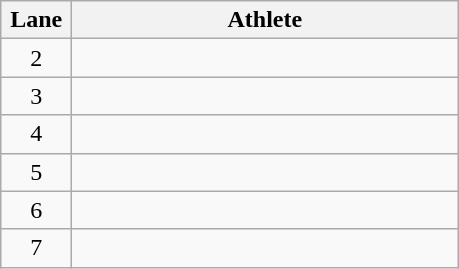<table class="wikitable sortable" style="text-align:center">
<tr>
<th width=40>Lane</th>
<th width=250>Athlete</th>
</tr>
<tr>
<td>2</td>
<td align=left></td>
</tr>
<tr>
<td>3</td>
<td align=left></td>
</tr>
<tr>
<td>4</td>
<td align=left></td>
</tr>
<tr>
<td>5</td>
<td align=left></td>
</tr>
<tr>
<td>6</td>
<td align=left></td>
</tr>
<tr>
<td>7</td>
<td align=left></td>
</tr>
</table>
